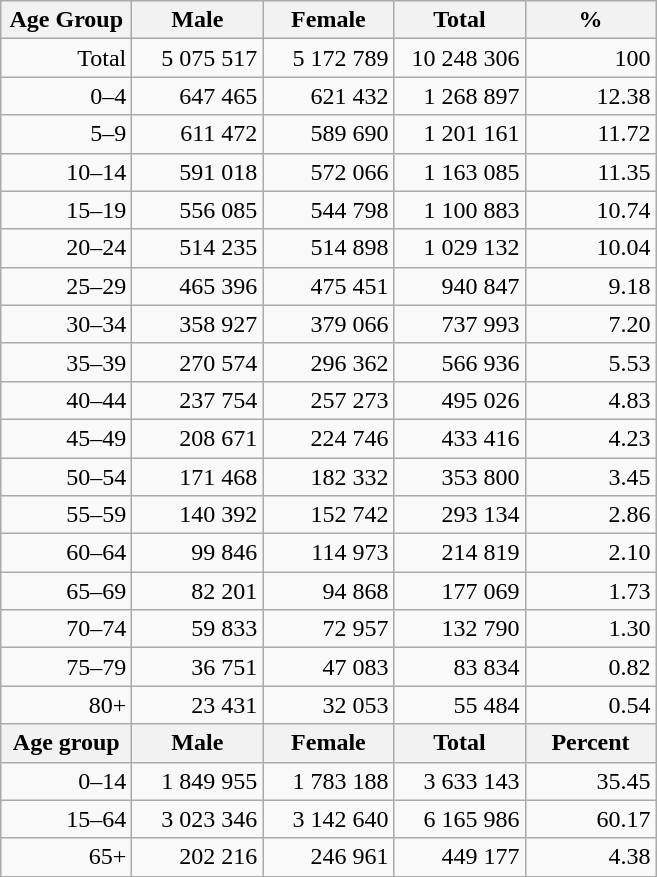<table class="wikitable">
<tr>
<th width="80">Age Group</th>
<th width="80">Male</th>
<th width="80">Female</th>
<th width="80">Total</th>
<th width="80">%</th>
</tr>
<tr>
<td align="right">Total</td>
<td align="right">5 075 517</td>
<td align="right">5 172 789</td>
<td align="right">10 248 306</td>
<td align="right">100</td>
</tr>
<tr>
<td align="right">0–4</td>
<td align="right">647 465</td>
<td align="right">621 432</td>
<td align="right">1 268 897</td>
<td align="right">12.38</td>
</tr>
<tr>
<td align="right">5–9</td>
<td align="right">611 472</td>
<td align="right">589 690</td>
<td align="right">1 201 161</td>
<td align="right">11.72</td>
</tr>
<tr>
<td align="right">10–14</td>
<td align="right">591 018</td>
<td align="right">572 066</td>
<td align="right">1 163 085</td>
<td align="right">11.35</td>
</tr>
<tr>
<td align="right">15–19</td>
<td align="right">556 085</td>
<td align="right">544 798</td>
<td align="right">1 100 883</td>
<td align="right">10.74</td>
</tr>
<tr>
<td align="right">20–24</td>
<td align="right">514 235</td>
<td align="right">514 898</td>
<td align="right">1 029 132</td>
<td align="right">10.04</td>
</tr>
<tr>
<td align="right">25–29</td>
<td align="right">465 396</td>
<td align="right">475 451</td>
<td align="right">940 847</td>
<td align="right">9.18</td>
</tr>
<tr>
<td align="right">30–34</td>
<td align="right">358 927</td>
<td align="right">379 066</td>
<td align="right">737 993</td>
<td align="right">7.20</td>
</tr>
<tr>
<td align="right">35–39</td>
<td align="right">270 574</td>
<td align="right">296 362</td>
<td align="right">566 936</td>
<td align="right">5.53</td>
</tr>
<tr>
<td align="right">40–44</td>
<td align="right">237 754</td>
<td align="right">257 273</td>
<td align="right">495 026</td>
<td align="right">4.83</td>
</tr>
<tr>
<td align="right">45–49</td>
<td align="right">208 671</td>
<td align="right">224 746</td>
<td align="right">433 416</td>
<td align="right">4.23</td>
</tr>
<tr>
<td align="right">50–54</td>
<td align="right">171 468</td>
<td align="right">182 332</td>
<td align="right">353 800</td>
<td align="right">3.45</td>
</tr>
<tr>
<td align="right">55–59</td>
<td align="right">140 392</td>
<td align="right">152 742</td>
<td align="right">293 134</td>
<td align="right">2.86</td>
</tr>
<tr>
<td align="right">60–64</td>
<td align="right">99 846</td>
<td align="right">114 973</td>
<td align="right">214 819</td>
<td align="right">2.10</td>
</tr>
<tr>
<td align="right">65–69</td>
<td align="right">82 201</td>
<td align="right">94 868</td>
<td align="right">177 069</td>
<td align="right">1.73</td>
</tr>
<tr>
<td align="right">70–74</td>
<td align="right">59 833</td>
<td align="right">72 957</td>
<td align="right">132 790</td>
<td align="right">1.30</td>
</tr>
<tr>
<td align="right">75–79</td>
<td align="right">36 751</td>
<td align="right">47 083</td>
<td align="right">83 834</td>
<td align="right">0.82</td>
</tr>
<tr>
<td align="right">80+</td>
<td align="right">23 431</td>
<td align="right">32 053</td>
<td align="right">55 484</td>
<td align="right">0.54</td>
</tr>
<tr>
<th width="50">Age group</th>
<th width="80">Male</th>
<th width="80">Female</th>
<th width="80">Total</th>
<th width="50">Percent</th>
</tr>
<tr>
<td align="right">0–14</td>
<td align="right">1 849 955</td>
<td align="right">1 783 188</td>
<td align="right">3 633 143</td>
<td align="right">35.45</td>
</tr>
<tr>
<td align="right">15–64</td>
<td align="right">3 023 346</td>
<td align="right">3 142 640</td>
<td align="right">6 165 986</td>
<td align="right">60.17</td>
</tr>
<tr>
<td align="right">65+</td>
<td align="right">202 216</td>
<td align="right">246 961</td>
<td align="right">449 177</td>
<td align="right">4.38</td>
</tr>
<tr>
</tr>
</table>
